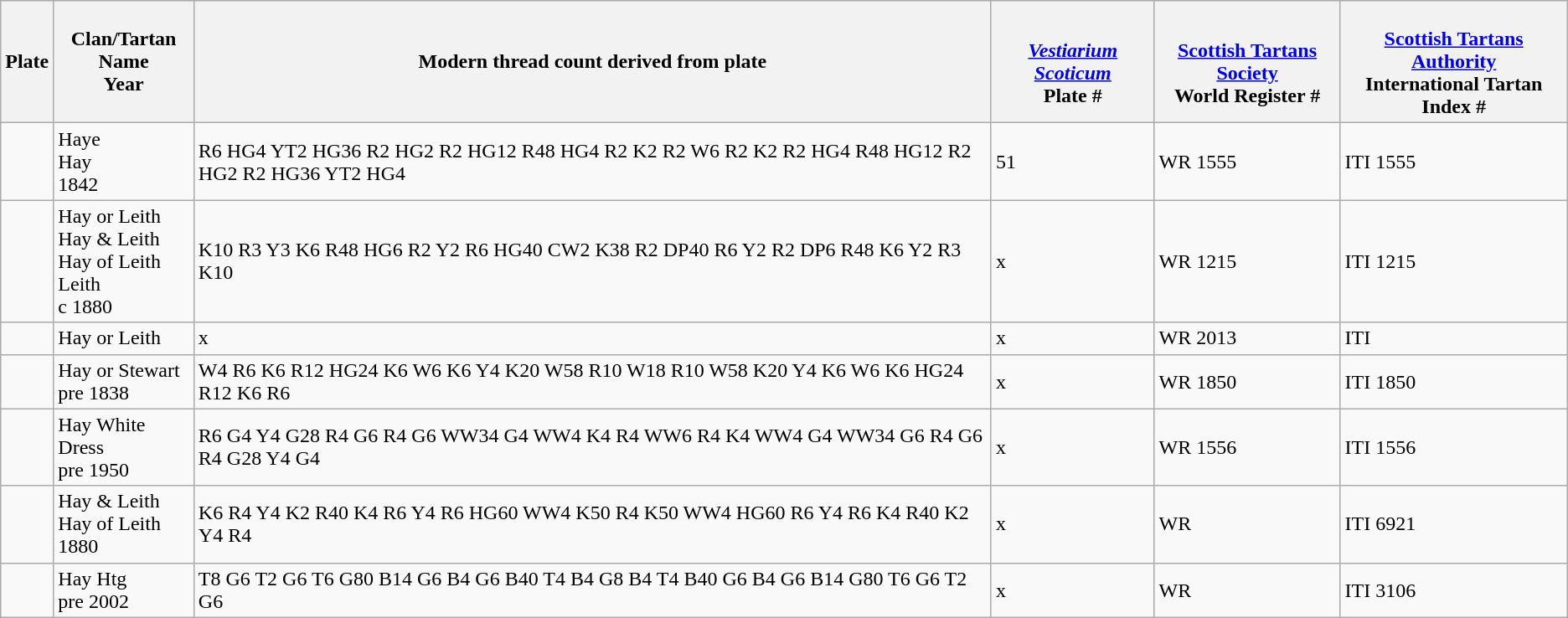<table class="wikitable">
<tr>
<th>Plate</th>
<th>Clan/Tartan<br>Name<br>Year</th>
<th>Modern thread count derived from plate</th>
<th><br><em><a href='#'>Vestiarium Scoticum</a></em><br>Plate #</th>
<th><br><a href='#'>Scottish Tartans Society</a><br>World Register #</th>
<th><br><a href='#'>Scottish Tartans Authority</a><br>International Tartan Index #</th>
</tr>
<tr>
<td></td>
<td>Haye<br>Hay<br>1842</td>
<td>R6 HG4 YT2 HG36 R2 HG2 R2 HG12 R48 HG4 R2 K2 R2 W6 R2 K2 R2 HG4 R48 HG12 R2 HG2 R2 HG36 YT2 HG4</td>
<td>51</td>
<td>WR 1555</td>
<td>ITI 1555</td>
</tr>
<tr>
<td></td>
<td>Hay or Leith<br>Hay & Leith<br>Hay of Leith<br>Leith<br>c 1880</td>
<td>K10 R3 Y3 K6 R48 HG6 R2 Y2 R6 HG40 CW2 K38 R2 DP40 R6 Y2 R2 DP6 R48 K6 Y2 R3 K10</td>
<td>x</td>
<td>WR 1215</td>
<td>ITI 1215</td>
</tr>
<tr>
<td></td>
<td>Hay or Leith</td>
<td>x</td>
<td>x</td>
<td>WR 2013</td>
<td>ITI</td>
</tr>
<tr>
<td></td>
<td>Hay or Stewart<br>pre 1838</td>
<td>W4 R6 K6 R12 HG24 K6 W6 K6 Y4 K20 W58 R10 W18 R10 W58 K20 Y4 K6 W6 K6 HG24 R12 K6 R6</td>
<td>x</td>
<td>WR 1850</td>
<td>ITI 1850</td>
</tr>
<tr>
<td></td>
<td>Hay White Dress<br>pre 1950</td>
<td>R6 G4 Y4 G28 R4 G6 R4 G6 WW34 G4 WW4 K4 R4 WW6 R4 K4 WW4 G4 WW34 G6 R4 G6 R4 G28 Y4 G4</td>
<td>x</td>
<td>WR 1556</td>
<td>ITI 1556</td>
</tr>
<tr>
<td></td>
<td>Hay & Leith<br>Hay of Leith<br>1880</td>
<td>K6 R4 Y4 K2 R40 K4 R6 Y4 R6 HG60 WW4 K50 R4 K50 WW4 HG60 R6 Y4 R6 K4 R40 K2 Y4 R4</td>
<td>x</td>
<td>WR</td>
<td>ITI 6921</td>
</tr>
<tr>
<td></td>
<td>Hay Htg<br>pre 2002</td>
<td>T8 G6 T2 G6 T6 G80 B14 G6 B4 G6 B40 T4 B4 G8 B4 T4 B40 G6 B4 G6 B14 G80 T6 G6 T2 G6</td>
<td>x</td>
<td>WR</td>
<td>ITI 3106</td>
</tr>
</table>
